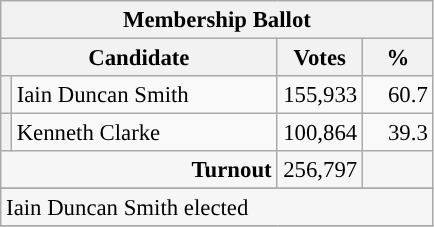<table class="wikitable" style="font-size: 95%;">
<tr>
<th colspan="4">Membership Ballot</th>
</tr>
<tr>
<th colspan="2" style="width: 170px">Candidate</th>
<th style="width: 50px">Votes</th>
<th style="width: 40px">%</th>
</tr>
<tr>
<th style="background-color: "></th>
<td style="width: 170px">Iain Duncan Smith</td>
<td align="right">155,933</td>
<td align="right">60.7</td>
</tr>
<tr>
<th style="background-color: "></th>
<td style="width: 170px">Kenneth Clarke</td>
<td align="right">100,864</td>
<td align="right">39.3</td>
</tr>
<tr style="background-color:#F6F6F6">
<td colspan="2" align="right"><strong>Turnout</strong></td>
<td align="right">256,797</td>
<td align="right"></td>
</tr>
<tr>
</tr>
<tr style="background-color:#F6F6F6">
<td colspan="4">Iain Duncan Smith elected</td>
</tr>
<tr>
</tr>
</table>
